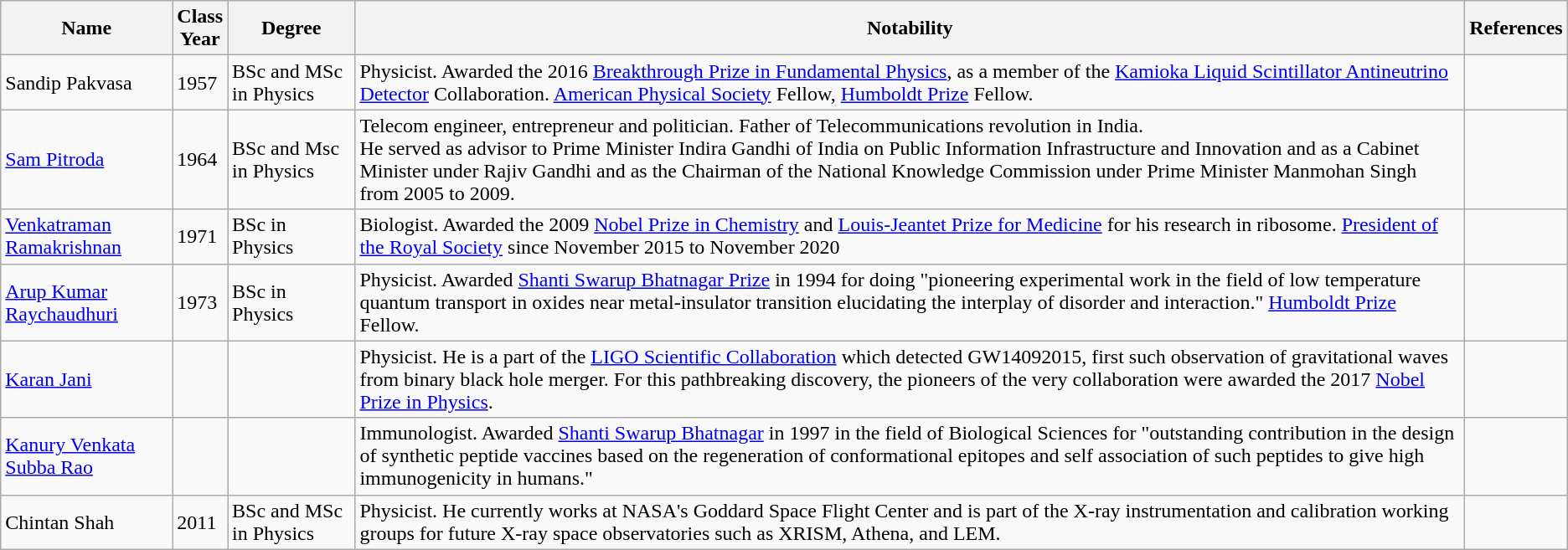<table class="wikitable">
<tr>
<th>Name</th>
<th>Class<br>Year</th>
<th>Degree</th>
<th>Notability</th>
<th>References</th>
</tr>
<tr>
<td>Sandip Pakvasa</td>
<td>1957</td>
<td>BSc and MSc in Physics</td>
<td>Physicist. Awarded the 2016 <a href='#'>Breakthrough Prize in Fundamental Physics</a>, as a member of the <a href='#'>Kamioka Liquid Scintillator Antineutrino Detector</a> Collaboration. <a href='#'>American Physical Society</a> Fellow, <a href='#'>Humboldt Prize</a> Fellow.</td>
</tr>
<tr>
<td><a href='#'>Sam Pitroda</a></td>
<td>1964</td>
<td>BSc and Msc in Physics</td>
<td>Telecom engineer, entrepreneur and politician. Father of Telecommunications revolution in India.<br>He served as advisor to Prime Minister Indira Gandhi of India on Public Information Infrastructure and Innovation and as a Cabinet Minister under Rajiv Gandhi and as the Chairman of the National Knowledge Commission under Prime Minister Manmohan Singh from 2005 to 2009.</td>
<td></td>
</tr>
<tr>
<td><a href='#'>Venkatraman Ramakrishnan</a></td>
<td>1971</td>
<td>BSc in Physics</td>
<td>Biologist. Awarded the 2009 <a href='#'>Nobel Prize in Chemistry</a> and <a href='#'>Louis-Jeantet Prize for Medicine</a> for his research in ribosome. <a href='#'>President of the Royal Society</a> since November 2015 to November 2020</td>
<td></td>
</tr>
<tr>
<td><a href='#'>Arup Kumar Raychaudhuri</a></td>
<td>1973</td>
<td>BSc in Physics</td>
<td>Physicist. Awarded <a href='#'>Shanti Swarup Bhatnagar Prize</a> in 1994 for doing "pioneering experimental work in the field of low temperature quantum transport in oxides near metal-insulator transition elucidating the interplay of disorder and interaction." <a href='#'>Humboldt Prize</a> Fellow.</td>
<td></td>
</tr>
<tr>
<td><a href='#'>Karan Jani</a></td>
<td></td>
<td></td>
<td>Physicist. He is a part of the <a href='#'>LIGO Scientific Collaboration</a> which detected  GW14092015, first such observation of gravitational waves from binary black hole merger. For this pathbreaking discovery, the pioneers of the very collaboration were awarded the 2017 <a href='#'>Nobel Prize in Physics</a>.</td>
<td></td>
</tr>
<tr>
<td><a href='#'>Kanury Venkata Subba Rao</a></td>
<td></td>
<td></td>
<td>Immunologist. Awarded <a href='#'>Shanti Swarup Bhatnagar</a> in 1997 in the field of Biological Sciences for "outstanding contribution in the design of synthetic peptide vaccines based on the regeneration of conformational epitopes and self association of such peptides to give high immunogenicity in humans."</td>
<td></td>
</tr>
<tr>
<td>Chintan Shah</td>
<td>2011</td>
<td>BSc and MSc in Physics</td>
<td>Physicist. He currently works at NASA's Goddard Space Flight Center and is part of the X-ray instrumentation and calibration working groups for future X-ray space observatories such as XRISM, Athena, and LEM.</td>
<td></td>
</tr>
</table>
